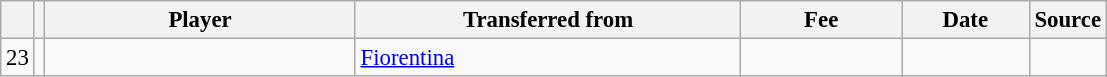<table class="wikitable plainrowheaders sortable" style="font-size:95%">
<tr>
<th></th>
<th></th>
<th scope="col" style="width:200px;">Player</th>
<th scope="col" style="width:250px;">Transferred from</th>
<th scope="col" style="width:100px;">Fee</th>
<th scope="col" style="width:78px;">Date</th>
<th>Source</th>
</tr>
<tr>
<td align=center>23</td>
<td align=center></td>
<td></td>
<td> <a href='#'>Fiorentina</a></td>
<td align=center></td>
<td align=center></td>
<td align=center></td>
</tr>
</table>
